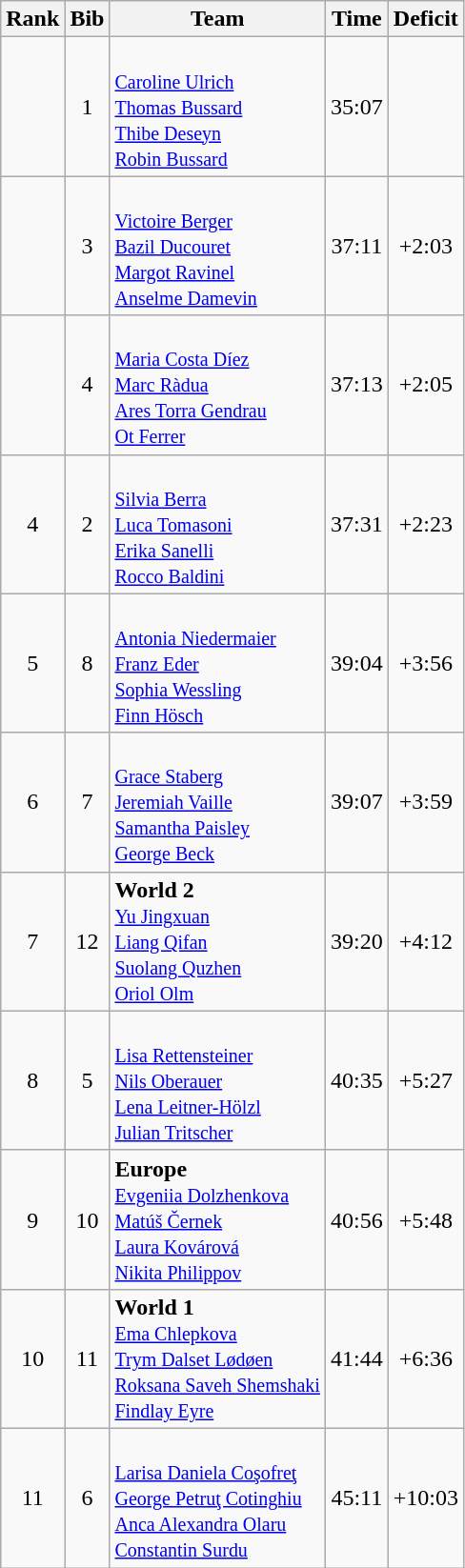<table class="wikitable sortable" style="text-align:center">
<tr>
<th>Rank</th>
<th>Bib</th>
<th>Team</th>
<th>Time</th>
<th>Deficit</th>
</tr>
<tr>
<td></td>
<td>1</td>
<td align=left><br><small><a href='#'>Caroline Ulrich</a><br><a href='#'>Thomas Bussard</a><br><a href='#'>Thibe Deseyn</a><br><a href='#'>Robin Bussard</a></small></td>
<td>35:07</td>
<td></td>
</tr>
<tr>
<td></td>
<td>3</td>
<td align=left><br><small><a href='#'>Victoire Berger</a><br><a href='#'>Bazil Ducouret</a><br><a href='#'>Margot Ravinel</a><br><a href='#'>Anselme Damevin</a></small></td>
<td>37:11</td>
<td>+2:03</td>
</tr>
<tr>
<td></td>
<td>4</td>
<td align=left><br><small><a href='#'>Maria Costa Díez</a><br><a href='#'>Marc Ràdua</a><br><a href='#'>Ares Torra Gendrau</a><br><a href='#'>Ot Ferrer</a></small></td>
<td>37:13</td>
<td>+2:05</td>
</tr>
<tr>
<td>4</td>
<td>2</td>
<td align=left><br><small><a href='#'>Silvia Berra</a><br><a href='#'>Luca Tomasoni</a><br><a href='#'>Erika Sanelli</a><br><a href='#'>Rocco Baldini</a></small></td>
<td>37:31</td>
<td>+2:23</td>
</tr>
<tr>
<td>5</td>
<td>8</td>
<td align=left><br><small><a href='#'>Antonia Niedermaier</a><br><a href='#'>Franz Eder</a><br><a href='#'>Sophia Wessling</a><br><a href='#'>Finn Hösch</a></small></td>
<td>39:04</td>
<td>+3:56</td>
</tr>
<tr>
<td>6</td>
<td>7</td>
<td align=left><br><small><a href='#'>Grace Staberg</a><br><a href='#'>Jeremiah Vaille</a><br><a href='#'>Samantha Paisley</a><br><a href='#'>George Beck</a></small></td>
<td>39:07</td>
<td>+3:59</td>
</tr>
<tr>
<td>7</td>
<td>12</td>
<td align=left><strong>World 2</strong><br><small><a href='#'>Yu Jingxuan</a><br><a href='#'>Liang Qifan</a><br><a href='#'>Suolang Quzhen</a><br><a href='#'>Oriol Olm</a></small></td>
<td>39:20</td>
<td>+4:12</td>
</tr>
<tr>
<td>8</td>
<td>5</td>
<td align=left><br><small><a href='#'>Lisa Rettensteiner</a><br><a href='#'>Nils Oberauer</a><br><a href='#'>Lena Leitner-Hölzl</a><br><a href='#'>Julian Tritscher</a></small></td>
<td>40:35</td>
<td>+5:27</td>
</tr>
<tr>
<td>9</td>
<td>10</td>
<td align=left><strong>Europe</strong><br><small><a href='#'>Evgeniia Dolzhenkova</a><br><a href='#'>Matúš Černek</a><br><a href='#'>Laura Kovárová</a><br><a href='#'>Nikita Philippov</a></small></td>
<td>40:56</td>
<td>+5:48</td>
</tr>
<tr>
<td>10</td>
<td>11</td>
<td align=left><strong>World 1</strong><br><small><a href='#'>Ema Chlepkova</a><br><a href='#'>Trym Dalset Lødøen</a><br><a href='#'>Roksana Saveh Shemshaki</a><br><a href='#'>Findlay Eyre</a></small></td>
<td>41:44</td>
<td>+6:36</td>
</tr>
<tr>
<td>11</td>
<td>6</td>
<td align=left><br><small><a href='#'>Larisa Daniela Coşofreţ</a><br><a href='#'>George Petruţ Cotinghiu</a><br><a href='#'>Anca Alexandra Olaru</a><br><a href='#'>Constantin Surdu</a></small></td>
<td>45:11</td>
<td>+10:03</td>
</tr>
</table>
